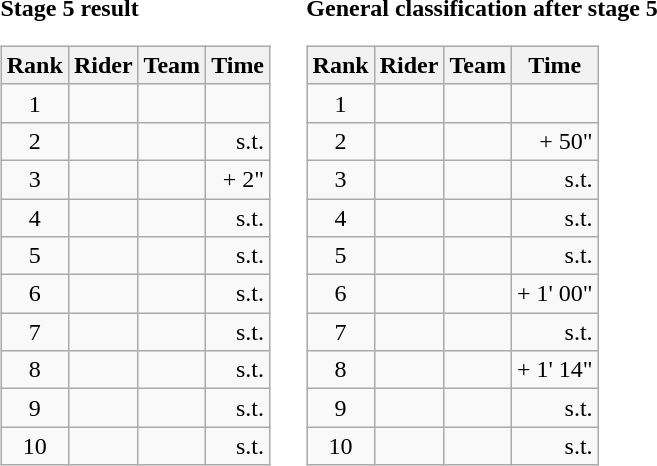<table>
<tr>
<td><strong>Stage 5 result</strong><br><table class="wikitable">
<tr>
<th scope="col">Rank</th>
<th scope="col">Rider</th>
<th scope="col">Team</th>
<th scope="col">Time</th>
</tr>
<tr>
<td style="text-align:center;">1</td>
<td></td>
<td></td>
<td style="text-align:right;"></td>
</tr>
<tr>
<td style="text-align:center;">2</td>
<td></td>
<td></td>
<td style="text-align:right;">s.t.</td>
</tr>
<tr>
<td style="text-align:center;">3</td>
<td></td>
<td></td>
<td style="text-align:right;">+ 2"</td>
</tr>
<tr>
<td style="text-align:center;">4</td>
<td></td>
<td></td>
<td style="text-align:right;">s.t.</td>
</tr>
<tr>
<td style="text-align:center;">5</td>
<td></td>
<td></td>
<td style="text-align:right;">s.t.</td>
</tr>
<tr>
<td style="text-align:center;">6</td>
<td></td>
<td></td>
<td style="text-align:right;">s.t.</td>
</tr>
<tr>
<td style="text-align:center;">7</td>
<td></td>
<td></td>
<td style="text-align:right;">s.t.</td>
</tr>
<tr>
<td style="text-align:center;">8</td>
<td></td>
<td></td>
<td style="text-align:right;">s.t.</td>
</tr>
<tr>
<td style="text-align:center;">9</td>
<td></td>
<td></td>
<td style="text-align:right;">s.t.</td>
</tr>
<tr>
<td style="text-align:center;">10</td>
<td></td>
<td></td>
<td style="text-align:right;">s.t.</td>
</tr>
</table>
</td>
<td></td>
<td><strong>General classification after stage 5</strong><br><table class="wikitable">
<tr>
<th scope="col">Rank</th>
<th scope="col">Rider</th>
<th scope="col">Team</th>
<th scope="col">Time</th>
</tr>
<tr>
<td style="text-align:center;">1</td>
<td></td>
<td></td>
<td style="text-align:right;"></td>
</tr>
<tr>
<td style="text-align:center;">2</td>
<td></td>
<td></td>
<td style="text-align:right;">+ 50"</td>
</tr>
<tr>
<td style="text-align:center;">3</td>
<td></td>
<td></td>
<td style="text-align:right;">s.t.</td>
</tr>
<tr>
<td style="text-align:center;">4</td>
<td></td>
<td></td>
<td style="text-align:right;">s.t.</td>
</tr>
<tr>
<td style="text-align:center;">5</td>
<td></td>
<td></td>
<td style="text-align:right;">s.t.</td>
</tr>
<tr>
<td style="text-align:center;">6</td>
<td></td>
<td></td>
<td style="text-align:right;">+ 1' 00"</td>
</tr>
<tr>
<td style="text-align:center;">7</td>
<td></td>
<td></td>
<td style="text-align:right;">s.t.</td>
</tr>
<tr>
<td style="text-align:center;">8</td>
<td></td>
<td></td>
<td style="text-align:right;">+ 1' 14"</td>
</tr>
<tr>
<td style="text-align:center;">9</td>
<td></td>
<td></td>
<td style="text-align:right;">s.t.</td>
</tr>
<tr>
<td style="text-align:center;">10</td>
<td></td>
<td></td>
<td style="text-align:right;">s.t.</td>
</tr>
</table>
</td>
</tr>
</table>
